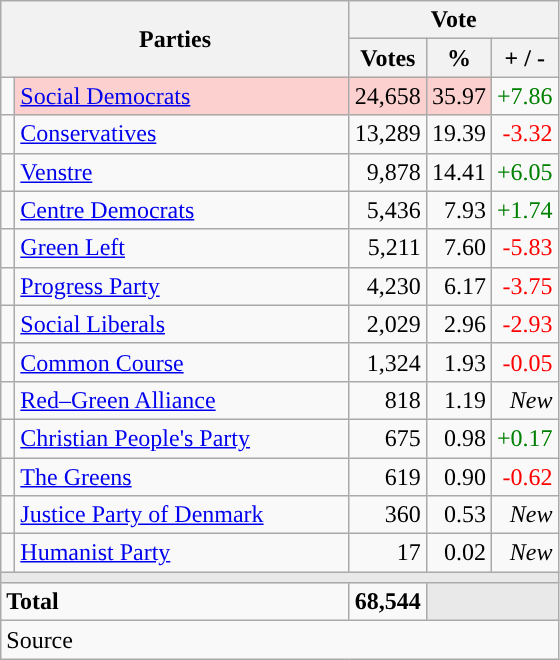<table class="wikitable" style="text-align:right;">
<tr>
<th style="text-align:centre;" rowspan="2" colspan="2" width="225">Parties</th>
<th colspan="3">Vote</th>
</tr>
<tr>
<th width="15">Votes</th>
<th width="15">%</th>
<th width="15">+ / -</th>
</tr>
<tr>
<td width="2" style="color:inherit;background:"></td>
<td bgcolor=#fbd0ce  align="left"><a href='#'>Social Democrats</a></td>
<td bgcolor=#fbd0ce>24,658</td>
<td bgcolor=#fbd0ce>35.97</td>
<td style=color:green;>+7.86</td>
</tr>
<tr>
<td width="2" style="color:inherit;background:"></td>
<td align="left"><a href='#'>Conservatives</a></td>
<td>13,289</td>
<td>19.39</td>
<td style=color:red;>-3.32</td>
</tr>
<tr>
<td width="2" style="color:inherit;background:"></td>
<td align="left"><a href='#'>Venstre</a></td>
<td>9,878</td>
<td>14.41</td>
<td style=color:green;>+6.05</td>
</tr>
<tr>
<td width="2" style="color:inherit;background:"></td>
<td align="left"><a href='#'>Centre Democrats</a></td>
<td>5,436</td>
<td>7.93</td>
<td style=color:green;>+1.74</td>
</tr>
<tr>
<td width="2" style="color:inherit;background:"></td>
<td align="left"><a href='#'>Green Left</a></td>
<td>5,211</td>
<td>7.60</td>
<td style=color:red;>-5.83</td>
</tr>
<tr>
<td width="2" style="color:inherit;background:"></td>
<td align="left"><a href='#'>Progress Party</a></td>
<td>4,230</td>
<td>6.17</td>
<td style=color:red;>-3.75</td>
</tr>
<tr>
<td width="2" style="color:inherit;background:"></td>
<td align="left"><a href='#'>Social Liberals</a></td>
<td>2,029</td>
<td>2.96</td>
<td style=color:red;>-2.93</td>
</tr>
<tr>
<td width="2" style="color:inherit;background:"></td>
<td align="left"><a href='#'>Common Course</a></td>
<td>1,324</td>
<td>1.93</td>
<td style=color:red;>-0.05</td>
</tr>
<tr>
<td width="2" style="color:inherit;background:"></td>
<td align="left"><a href='#'>Red–Green Alliance</a></td>
<td>818</td>
<td>1.19</td>
<td><em>New</em></td>
</tr>
<tr>
<td width="2" style="color:inherit;background:"></td>
<td align="left"><a href='#'>Christian People's Party</a></td>
<td>675</td>
<td>0.98</td>
<td style=color:green;>+0.17</td>
</tr>
<tr>
<td width="2" style="color:inherit;background:"></td>
<td align="left"><a href='#'>The Greens</a></td>
<td>619</td>
<td>0.90</td>
<td style=color:red;>-0.62</td>
</tr>
<tr>
<td width="2" style="color:inherit;background:"></td>
<td align="left"><a href='#'>Justice Party of Denmark</a></td>
<td>360</td>
<td>0.53</td>
<td><em>New</em></td>
</tr>
<tr>
<td width="2" style="color:inherit;background:"></td>
<td align="left"><a href='#'>Humanist Party</a></td>
<td>17</td>
<td>0.02</td>
<td><em>New</em></td>
</tr>
<tr>
<td colspan="7" bgcolor="#E9E9E9"></td>
</tr>
<tr>
<td align="left" colspan="2"><strong>Total</strong></td>
<td><strong>68,544</strong></td>
<td bgcolor="#E9E9E9" colspan="2"></td>
</tr>
<tr>
<td align="left" colspan="6">Source</td>
</tr>
</table>
